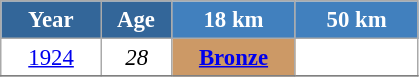<table class="wikitable" style="font-size:95%; text-align:center; border:grey solid 1px; border-collapse:collapse; background:#ffffff;">
<tr>
<th style="background-color:#369; color:white; width:60px;"> Year </th>
<th style="background-color:#369; color:white; width:40px;"> Age </th>
<th style="background-color:#4180be; color:white; width:75px;"> 18 km </th>
<th style="background-color:#4180be; color:white; width:75px;"> 50 km </th>
</tr>
<tr>
<td><a href='#'>1924</a></td>
<td><em>28</em></td>
<td bgcolor="cc9966"><a href='#'><strong>Bronze</strong></a></td>
<td><a href='#'></a></td>
</tr>
<tr>
</tr>
</table>
